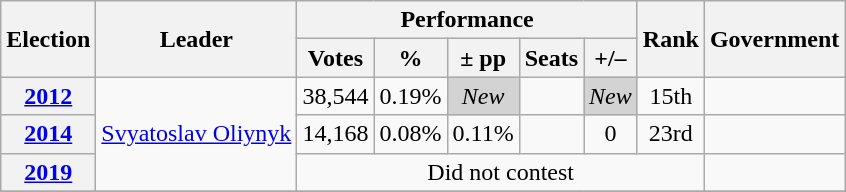<table class=wikitable style=text-align:center>
<tr>
<th rowspan="2"><strong>Election</strong></th>
<th rowspan="2">Leader</th>
<th colspan="5" scope="col">Performance</th>
<th rowspan="2">Rank</th>
<th rowspan="2">Government</th>
</tr>
<tr>
<th><strong>Votes</strong></th>
<th><strong>%</strong></th>
<th><strong>± pp</strong></th>
<th><strong>Seats</strong></th>
<th><strong>+/–</strong></th>
</tr>
<tr>
<th><a href='#'>2012</a></th>
<td rowspan=3><a href='#'>Svyatoslav Oliynyk</a></td>
<td>38,544</td>
<td>0.19%</td>
<td bgcolor="lightgrey"><em>New</em></td>
<td></td>
<td bgcolor="lightgrey"><em>New</em></td>
<td>15th</td>
<td></td>
</tr>
<tr>
<th><a href='#'>2014</a></th>
<td>14,168</td>
<td>0.08%</td>
<td> 0.11%</td>
<td></td>
<td> 0</td>
<td> 23rd</td>
<td></td>
</tr>
<tr>
<th><a href='#'>2019</a></th>
<td colspan=6>Did not contest</td>
<td></td>
</tr>
<tr>
</tr>
</table>
